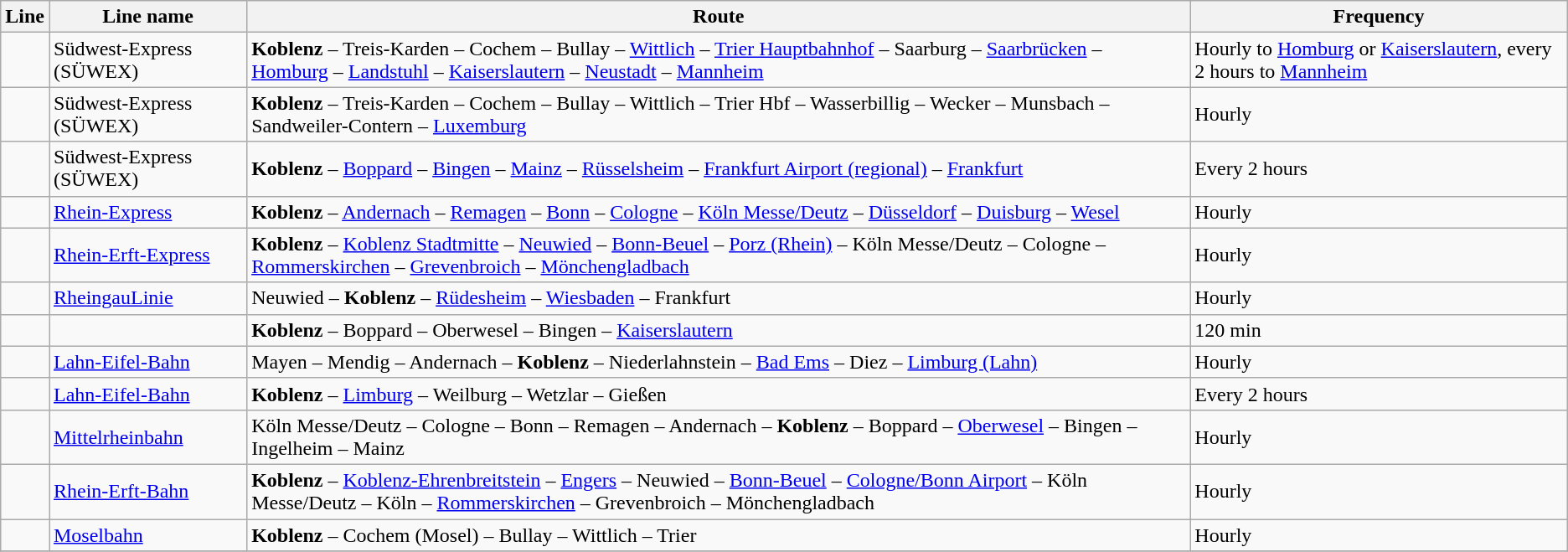<table class="wikitable">
<tr>
<th>Line</th>
<th>Line name</th>
<th>Route</th>
<th>Frequency</th>
</tr>
<tr>
<td></td>
<td>Südwest-Express (SÜWEX)</td>
<td><strong>Koblenz</strong> – Treis-Karden – Cochem – Bullay – <a href='#'>Wittlich</a> – <a href='#'>Trier Hauptbahnhof</a> – Saarburg – <a href='#'>Saarbrücken</a> – <a href='#'>Homburg</a> – <a href='#'>Landstuhl</a> – <a href='#'>Kaiserslautern</a> – <a href='#'>Neustadt</a> –  <a href='#'>Mannheim</a></td>
<td>Hourly to <a href='#'>Homburg</a> or <a href='#'>Kaiserslautern</a>, every 2 hours to <a href='#'>Mannheim</a></td>
</tr>
<tr>
<td></td>
<td>Südwest-Express (SÜWEX)</td>
<td><strong>Koblenz</strong> – Treis-Karden – Cochem – Bullay – Wittlich – Trier Hbf – Wasserbillig – Wecker – Munsbach – Sandweiler-Contern – <a href='#'>Luxemburg</a></td>
<td>Hourly</td>
</tr>
<tr>
<td></td>
<td>Südwest-Express (SÜWEX)</td>
<td><strong>Koblenz</strong> – <a href='#'>Boppard</a> – <a href='#'>Bingen</a> – <a href='#'>Mainz</a> – <a href='#'>Rüsselsheim</a> – <a href='#'>Frankfurt Airport (regional)</a> – <a href='#'>Frankfurt</a></td>
<td>Every 2 hours</td>
</tr>
<tr>
<td></td>
<td><a href='#'>Rhein-Express</a></td>
<td><strong>Koblenz</strong> – <a href='#'>Andernach</a> – <a href='#'>Remagen</a>  – <a href='#'>Bonn</a> – <a href='#'>Cologne</a> – <a href='#'>Köln Messe/Deutz</a> – <a href='#'>Düsseldorf</a> – <a href='#'>Duisburg</a> – <a href='#'>Wesel</a></td>
<td>Hourly</td>
</tr>
<tr>
<td></td>
<td><a href='#'>Rhein-Erft-Express</a></td>
<td><strong>Koblenz</strong> – <a href='#'>Koblenz Stadtmitte</a> – <a href='#'>Neuwied</a> – <a href='#'>Bonn-Beuel</a> – <a href='#'>Porz (Rhein)</a> – Köln Messe/Deutz – Cologne – <a href='#'>Rommerskirchen</a> – <a href='#'>Grevenbroich</a> – <a href='#'>Mönchengladbach</a></td>
<td>Hourly</td>
</tr>
<tr>
<td></td>
<td><a href='#'>RheingauLinie</a></td>
<td>Neuwied – <strong>Koblenz</strong> – <a href='#'>Rüdesheim</a> – <a href='#'>Wiesbaden</a> – Frankfurt</td>
<td>Hourly</td>
</tr>
<tr>
<td></td>
<td></td>
<td><strong>Koblenz</strong> – Boppard – Oberwesel – Bingen –  <a href='#'>Kaiserslautern</a></td>
<td>120 min</td>
</tr>
<tr>
<td></td>
<td><a href='#'>Lahn-Eifel-Bahn</a></td>
<td>Mayen – Mendig – Andernach – <strong>Koblenz</strong> – Niederlahnstein – <a href='#'>Bad Ems</a> – Diez – <a href='#'>Limburg (Lahn)</a></td>
<td>Hourly</td>
</tr>
<tr>
<td></td>
<td><a href='#'>Lahn-Eifel-Bahn</a></td>
<td><strong>Koblenz</strong> – <a href='#'>Limburg</a> – Weilburg – Wetzlar – Gießen</td>
<td>Every 2 hours</td>
</tr>
<tr>
<td></td>
<td><a href='#'>Mittelrheinbahn</a></td>
<td>Köln Messe/Deutz – Cologne – Bonn – Remagen – Andernach – <strong>Koblenz</strong> – Boppard – <a href='#'>Oberwesel</a> – Bingen – Ingelheim – Mainz</td>
<td>Hourly</td>
</tr>
<tr>
<td></td>
<td><a href='#'>Rhein-Erft-Bahn</a></td>
<td><strong>Koblenz</strong> – <a href='#'>Koblenz-Ehrenbreitstein</a> – <a href='#'>Engers</a> – Neuwied – <a href='#'>Bonn-Beuel</a> – <a href='#'>Cologne/Bonn Airport</a> – Köln Messe/Deutz – Köln – <a href='#'>Rommerskirchen</a> – Grevenbroich – Mönchengladbach</td>
<td>Hourly</td>
</tr>
<tr>
<td></td>
<td><a href='#'>Moselbahn</a></td>
<td><strong>Koblenz</strong> – Cochem (Mosel) – Bullay – Wittlich – Trier</td>
<td>Hourly</td>
</tr>
<tr>
</tr>
</table>
